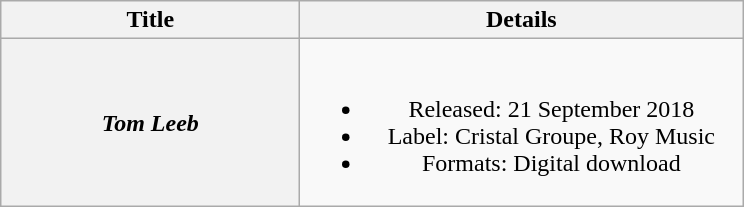<table class="wikitable plainrowheaders" style="text-align:center;">
<tr>
<th scope="col" style="width:12em;">Title</th>
<th scope="col" style="width:18em;">Details</th>
</tr>
<tr>
<th scope="row"><em>Tom Leeb</em></th>
<td><br><ul><li>Released: 21 September 2018</li><li>Label: Cristal Groupe, Roy Music</li><li>Formats: Digital download</li></ul></td>
</tr>
</table>
